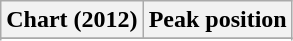<table class="wikitable sortable" border="1">
<tr>
<th>Chart (2012)</th>
<th>Peak position</th>
</tr>
<tr>
</tr>
<tr>
</tr>
<tr>
</tr>
<tr>
</tr>
</table>
